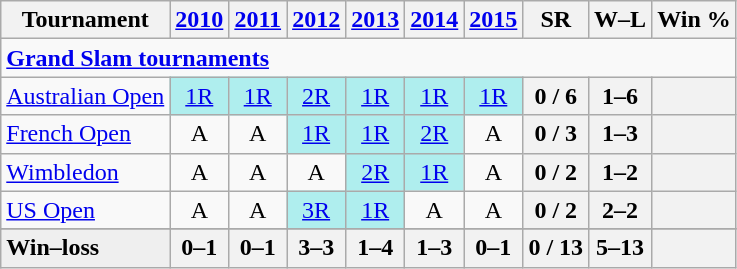<table class=wikitable style=text-align:center>
<tr>
<th>Tournament</th>
<th><a href='#'>2010</a></th>
<th><a href='#'>2011</a></th>
<th><a href='#'>2012</a></th>
<th><a href='#'>2013</a></th>
<th><a href='#'>2014</a></th>
<th><a href='#'>2015</a></th>
<th>SR</th>
<th>W–L</th>
<th>Win %</th>
</tr>
<tr>
<td colspan=25 style=text-align:left><a href='#'><strong>Grand Slam tournaments</strong></a></td>
</tr>
<tr>
<td align=left><a href='#'>Australian Open</a></td>
<td bgcolor=afeeee><a href='#'>1R</a></td>
<td bgcolor=afeeee><a href='#'>1R</a></td>
<td bgcolor=afeeee><a href='#'>2R</a></td>
<td bgcolor=afeeee><a href='#'>1R</a></td>
<td bgcolor=afeeee><a href='#'>1R</a></td>
<td bgcolor=afeeee><a href='#'>1R</a></td>
<th>0 / 6</th>
<th>1–6</th>
<th></th>
</tr>
<tr>
<td align=left><a href='#'>French Open</a></td>
<td>A</td>
<td>A</td>
<td bgcolor=afeeee><a href='#'>1R</a></td>
<td bgcolor=afeeee><a href='#'>1R</a></td>
<td bgcolor=afeeee><a href='#'>2R</a></td>
<td>A</td>
<th>0 / 3</th>
<th>1–3</th>
<th></th>
</tr>
<tr>
<td align=left><a href='#'>Wimbledon</a></td>
<td>A</td>
<td>A</td>
<td>A</td>
<td bgcolor=afeeee><a href='#'>2R</a></td>
<td bgcolor=afeeee><a href='#'>1R</a></td>
<td>A</td>
<th>0 / 2</th>
<th>1–2</th>
<th></th>
</tr>
<tr>
<td align=left><a href='#'>US Open</a></td>
<td>A</td>
<td>A</td>
<td bgcolor=afeeee><a href='#'>3R</a></td>
<td bgcolor=afeeee><a href='#'>1R</a></td>
<td>A</td>
<td>A</td>
<th>0 / 2</th>
<th>2–2</th>
<th></th>
</tr>
<tr>
</tr>
<tr style=font-weight:bold;background:#efefef>
<td style=text-align:left>Win–loss</td>
<th>0–1</th>
<th>0–1</th>
<th>3–3</th>
<th>1–4</th>
<th>1–3</th>
<th>0–1</th>
<th>0 / 13</th>
<th>5–13</th>
<th></th>
</tr>
</table>
